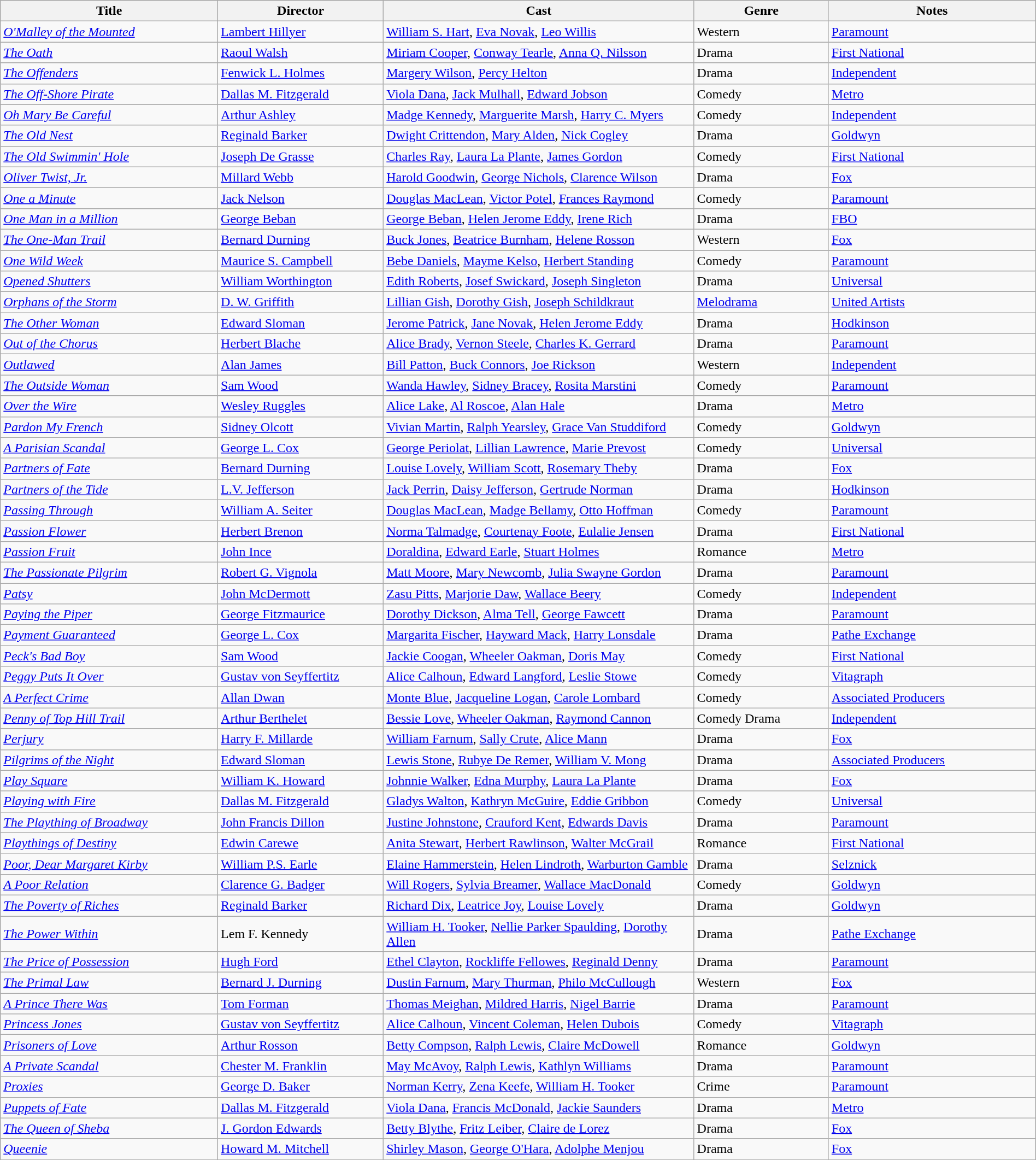<table class="wikitable" style="width:100%;">
<tr>
<th style="width:21%;">Title</th>
<th style="width:16%;">Director</th>
<th style="width:30%;">Cast</th>
<th style="width:13%;">Genre</th>
<th style="width:20%;">Notes</th>
</tr>
<tr>
<td><em><a href='#'>O'Malley of the Mounted</a></em></td>
<td><a href='#'>Lambert Hillyer</a></td>
<td><a href='#'>William S. Hart</a>, <a href='#'>Eva Novak</a>, <a href='#'>Leo Willis</a></td>
<td>Western</td>
<td><a href='#'>Paramount</a></td>
</tr>
<tr>
<td><em><a href='#'>The Oath</a></em></td>
<td><a href='#'>Raoul Walsh</a></td>
<td><a href='#'>Miriam Cooper</a>, <a href='#'>Conway Tearle</a>, <a href='#'>Anna Q. Nilsson</a></td>
<td>Drama</td>
<td><a href='#'>First National</a></td>
</tr>
<tr>
<td><em><a href='#'>The Offenders</a></em></td>
<td><a href='#'>Fenwick L. Holmes</a></td>
<td><a href='#'>Margery Wilson</a>, <a href='#'>Percy Helton</a></td>
<td>Drama</td>
<td><a href='#'>Independent</a></td>
</tr>
<tr>
<td><em><a href='#'>The Off-Shore Pirate</a></em></td>
<td><a href='#'>Dallas M. Fitzgerald</a></td>
<td><a href='#'>Viola Dana</a>, <a href='#'>Jack Mulhall</a>, <a href='#'>Edward Jobson</a></td>
<td>Comedy</td>
<td><a href='#'>Metro</a></td>
</tr>
<tr>
<td><em><a href='#'>Oh Mary Be Careful</a></em></td>
<td><a href='#'>Arthur Ashley</a></td>
<td><a href='#'>Madge Kennedy</a>, <a href='#'>Marguerite Marsh</a>, <a href='#'>Harry C. Myers</a></td>
<td>Comedy</td>
<td><a href='#'>Independent</a></td>
</tr>
<tr>
<td><em><a href='#'>The Old Nest</a></em></td>
<td><a href='#'>Reginald Barker</a></td>
<td><a href='#'>Dwight Crittendon</a>, <a href='#'>Mary Alden</a>, <a href='#'>Nick Cogley</a></td>
<td>Drama</td>
<td><a href='#'>Goldwyn</a></td>
</tr>
<tr>
<td><em><a href='#'>The Old Swimmin' Hole</a></em></td>
<td><a href='#'>Joseph De Grasse</a></td>
<td><a href='#'>Charles Ray</a>, <a href='#'>Laura La Plante</a>, <a href='#'>James Gordon</a></td>
<td>Comedy</td>
<td><a href='#'>First National</a></td>
</tr>
<tr>
<td><em><a href='#'>Oliver Twist, Jr.</a></em></td>
<td><a href='#'>Millard Webb</a></td>
<td><a href='#'>Harold Goodwin</a>, <a href='#'>George Nichols</a>, <a href='#'>Clarence Wilson</a></td>
<td>Drama</td>
<td><a href='#'>Fox</a></td>
</tr>
<tr>
<td><em><a href='#'>One a Minute</a></em></td>
<td><a href='#'>Jack Nelson</a></td>
<td><a href='#'>Douglas MacLean</a>, <a href='#'>Victor Potel</a>, <a href='#'>Frances Raymond</a></td>
<td>Comedy</td>
<td><a href='#'>Paramount</a></td>
</tr>
<tr>
<td><em><a href='#'>One Man in a Million</a></em></td>
<td><a href='#'>George Beban</a></td>
<td><a href='#'>George Beban</a>, <a href='#'>Helen Jerome Eddy</a>, <a href='#'>Irene Rich</a></td>
<td>Drama</td>
<td><a href='#'>FBO</a></td>
</tr>
<tr>
<td><em><a href='#'>The One-Man Trail</a></em></td>
<td><a href='#'>Bernard Durning</a></td>
<td><a href='#'>Buck Jones</a>, <a href='#'>Beatrice Burnham</a>, <a href='#'>Helene Rosson</a></td>
<td>Western</td>
<td><a href='#'>Fox</a></td>
</tr>
<tr>
<td><em><a href='#'>One Wild Week</a></em></td>
<td><a href='#'>Maurice S. Campbell</a></td>
<td><a href='#'>Bebe Daniels</a>, <a href='#'>Mayme Kelso</a>, <a href='#'>Herbert Standing</a></td>
<td>Comedy</td>
<td><a href='#'>Paramount</a></td>
</tr>
<tr>
<td><em><a href='#'>Opened Shutters</a></em></td>
<td><a href='#'>William Worthington</a></td>
<td><a href='#'>Edith Roberts</a>, <a href='#'>Josef Swickard</a>, <a href='#'>Joseph Singleton</a></td>
<td>Drama</td>
<td><a href='#'>Universal</a></td>
</tr>
<tr>
<td><em><a href='#'>Orphans of the Storm</a></em></td>
<td><a href='#'>D. W. Griffith</a></td>
<td><a href='#'>Lillian Gish</a>, <a href='#'>Dorothy Gish</a>, <a href='#'>Joseph Schildkraut</a></td>
<td><a href='#'>Melodrama</a></td>
<td><a href='#'>United Artists</a></td>
</tr>
<tr>
<td><em><a href='#'>The Other Woman</a></em></td>
<td><a href='#'>Edward Sloman</a></td>
<td><a href='#'>Jerome Patrick</a>, <a href='#'>Jane Novak</a>, <a href='#'>Helen Jerome Eddy</a></td>
<td>Drama</td>
<td><a href='#'>Hodkinson</a></td>
</tr>
<tr>
<td><em><a href='#'>Out of the Chorus</a></em></td>
<td><a href='#'>Herbert Blache</a></td>
<td><a href='#'>Alice Brady</a>, <a href='#'>Vernon Steele</a>, <a href='#'>Charles K. Gerrard</a></td>
<td>Drama</td>
<td><a href='#'>Paramount</a></td>
</tr>
<tr>
<td><em><a href='#'>Outlawed</a></em></td>
<td><a href='#'>Alan James</a></td>
<td><a href='#'>Bill Patton</a>, <a href='#'>Buck Connors</a>, <a href='#'>Joe Rickson</a></td>
<td>Western</td>
<td><a href='#'>Independent</a></td>
</tr>
<tr>
<td><em><a href='#'>The Outside Woman</a></em></td>
<td><a href='#'>Sam Wood</a></td>
<td><a href='#'>Wanda Hawley</a>, <a href='#'>Sidney Bracey</a>, <a href='#'>Rosita Marstini</a></td>
<td>Comedy</td>
<td><a href='#'>Paramount</a></td>
</tr>
<tr>
<td><em><a href='#'>Over the Wire</a></em></td>
<td><a href='#'>Wesley Ruggles</a></td>
<td><a href='#'>Alice Lake</a>, <a href='#'>Al Roscoe</a>, <a href='#'>Alan Hale</a></td>
<td>Drama</td>
<td><a href='#'>Metro</a></td>
</tr>
<tr>
<td><em><a href='#'>Pardon My French</a></em></td>
<td><a href='#'>Sidney Olcott</a></td>
<td><a href='#'>Vivian Martin</a>, <a href='#'>Ralph Yearsley</a>, <a href='#'>Grace Van Studdiford</a></td>
<td>Comedy</td>
<td><a href='#'>Goldwyn</a></td>
</tr>
<tr>
<td><em><a href='#'>A Parisian Scandal</a></em></td>
<td><a href='#'>George L. Cox</a></td>
<td><a href='#'>George Periolat</a>, <a href='#'>Lillian Lawrence</a>, <a href='#'>Marie Prevost</a></td>
<td>Comedy</td>
<td><a href='#'>Universal</a></td>
</tr>
<tr>
<td><em><a href='#'>Partners of Fate</a></em></td>
<td><a href='#'>Bernard Durning</a></td>
<td><a href='#'>Louise Lovely</a>, <a href='#'>William Scott</a>, <a href='#'>Rosemary Theby</a></td>
<td>Drama</td>
<td><a href='#'>Fox</a></td>
</tr>
<tr>
<td><em><a href='#'>Partners of the Tide</a></em></td>
<td><a href='#'>L.V. Jefferson</a></td>
<td><a href='#'>Jack Perrin</a>, <a href='#'>Daisy Jefferson</a>, <a href='#'>Gertrude Norman</a></td>
<td>Drama</td>
<td><a href='#'>Hodkinson</a></td>
</tr>
<tr>
<td><em><a href='#'>Passing Through</a></em></td>
<td><a href='#'>William A. Seiter</a></td>
<td><a href='#'>Douglas MacLean</a>, <a href='#'>Madge Bellamy</a>, <a href='#'>Otto Hoffman</a></td>
<td>Comedy</td>
<td><a href='#'>Paramount</a></td>
</tr>
<tr>
<td><em><a href='#'>Passion Flower</a></em></td>
<td><a href='#'>Herbert Brenon</a></td>
<td><a href='#'>Norma Talmadge</a>, <a href='#'>Courtenay Foote</a>, <a href='#'>Eulalie Jensen</a></td>
<td>Drama</td>
<td><a href='#'>First National</a></td>
</tr>
<tr>
<td><em><a href='#'>Passion Fruit</a></em></td>
<td><a href='#'>John Ince</a></td>
<td><a href='#'>Doraldina</a>, <a href='#'>Edward Earle</a>, <a href='#'>Stuart Holmes</a></td>
<td>Romance</td>
<td><a href='#'>Metro</a></td>
</tr>
<tr>
<td><em><a href='#'>The Passionate Pilgrim</a></em></td>
<td><a href='#'>Robert G. Vignola</a></td>
<td><a href='#'>Matt Moore</a>, <a href='#'>Mary Newcomb</a>, <a href='#'>Julia Swayne Gordon</a></td>
<td>Drama</td>
<td><a href='#'>Paramount</a></td>
</tr>
<tr>
<td><em><a href='#'>Patsy</a></em></td>
<td><a href='#'>John McDermott</a></td>
<td><a href='#'>Zasu Pitts</a>, <a href='#'>Marjorie Daw</a>, <a href='#'>Wallace Beery</a></td>
<td>Comedy</td>
<td><a href='#'>Independent</a></td>
</tr>
<tr>
<td><em><a href='#'>Paying the Piper</a></em></td>
<td><a href='#'>George Fitzmaurice</a></td>
<td><a href='#'>Dorothy Dickson</a>, <a href='#'>Alma Tell</a>, <a href='#'>George Fawcett</a></td>
<td>Drama</td>
<td><a href='#'>Paramount</a></td>
</tr>
<tr>
<td><em><a href='#'>Payment Guaranteed</a></em></td>
<td><a href='#'>George L. Cox</a></td>
<td><a href='#'>Margarita Fischer</a>, <a href='#'>Hayward Mack</a>, <a href='#'>Harry Lonsdale</a></td>
<td>Drama</td>
<td><a href='#'>Pathe Exchange</a></td>
</tr>
<tr>
<td><em><a href='#'>Peck's Bad Boy</a></em></td>
<td><a href='#'>Sam Wood</a></td>
<td><a href='#'>Jackie Coogan</a>, <a href='#'>Wheeler Oakman</a>, <a href='#'>Doris May</a></td>
<td>Comedy</td>
<td><a href='#'>First National</a></td>
</tr>
<tr>
<td><em><a href='#'>Peggy Puts It Over</a></em></td>
<td><a href='#'>Gustav von Seyffertitz</a></td>
<td><a href='#'>Alice Calhoun</a>, <a href='#'>Edward Langford</a>, <a href='#'>Leslie Stowe</a></td>
<td>Comedy</td>
<td><a href='#'>Vitagraph</a></td>
</tr>
<tr>
<td><em><a href='#'>A Perfect Crime</a></em></td>
<td><a href='#'>Allan Dwan</a></td>
<td><a href='#'>Monte Blue</a>, <a href='#'>Jacqueline Logan</a>, <a href='#'>Carole Lombard</a></td>
<td>Comedy</td>
<td><a href='#'>Associated Producers</a></td>
</tr>
<tr>
<td><em><a href='#'>Penny of Top Hill Trail</a></em></td>
<td><a href='#'>Arthur Berthelet</a></td>
<td><a href='#'>Bessie Love</a>, <a href='#'>Wheeler Oakman</a>, <a href='#'>Raymond Cannon</a></td>
<td>Comedy Drama</td>
<td><a href='#'>Independent</a></td>
</tr>
<tr>
<td><em><a href='#'>Perjury</a></em></td>
<td><a href='#'>Harry F. Millarde</a></td>
<td><a href='#'>William Farnum</a>, <a href='#'>Sally Crute</a>, <a href='#'>Alice Mann</a></td>
<td>Drama</td>
<td><a href='#'>Fox</a></td>
</tr>
<tr>
<td><em><a href='#'>Pilgrims of the Night</a></em></td>
<td><a href='#'>Edward Sloman</a></td>
<td><a href='#'>Lewis Stone</a>, <a href='#'>Rubye De Remer</a>, <a href='#'>William V. Mong</a></td>
<td>Drama</td>
<td><a href='#'>Associated Producers</a></td>
</tr>
<tr>
<td><em><a href='#'>Play Square</a></em></td>
<td><a href='#'>William K. Howard</a></td>
<td><a href='#'>Johnnie Walker</a>, <a href='#'>Edna Murphy</a>, <a href='#'>Laura La Plante</a></td>
<td>Drama</td>
<td><a href='#'>Fox</a></td>
</tr>
<tr>
<td><em><a href='#'>Playing with Fire</a></em></td>
<td><a href='#'>Dallas M. Fitzgerald</a></td>
<td><a href='#'>Gladys Walton</a>, <a href='#'>Kathryn McGuire</a>, <a href='#'>Eddie Gribbon</a></td>
<td>Comedy</td>
<td><a href='#'>Universal</a></td>
</tr>
<tr>
<td><em><a href='#'>The Plaything of Broadway</a></em></td>
<td><a href='#'>John Francis Dillon</a></td>
<td><a href='#'>Justine Johnstone</a>, <a href='#'>Crauford Kent</a>, <a href='#'>Edwards Davis</a></td>
<td>Drama</td>
<td><a href='#'>Paramount</a></td>
</tr>
<tr>
<td><em><a href='#'>Playthings of Destiny</a></em></td>
<td><a href='#'>Edwin Carewe</a></td>
<td><a href='#'>Anita Stewart</a>, <a href='#'>Herbert Rawlinson</a>, <a href='#'>Walter McGrail</a></td>
<td>Romance</td>
<td><a href='#'>First National</a></td>
</tr>
<tr>
<td><em><a href='#'>Poor, Dear Margaret Kirby</a></em></td>
<td><a href='#'>William P.S. Earle</a></td>
<td><a href='#'>Elaine Hammerstein</a>, <a href='#'>Helen Lindroth</a>, <a href='#'>Warburton Gamble</a></td>
<td>Drama</td>
<td><a href='#'>Selznick</a></td>
</tr>
<tr>
<td><em><a href='#'>A Poor Relation</a></em></td>
<td><a href='#'>Clarence G. Badger</a></td>
<td><a href='#'>Will Rogers</a>, <a href='#'>Sylvia Breamer</a>, <a href='#'>Wallace MacDonald</a></td>
<td>Comedy</td>
<td><a href='#'>Goldwyn</a></td>
</tr>
<tr>
<td><em><a href='#'>The Poverty of Riches</a></em></td>
<td><a href='#'>Reginald Barker</a></td>
<td><a href='#'>Richard Dix</a>, <a href='#'>Leatrice Joy</a>, <a href='#'>Louise Lovely</a></td>
<td>Drama</td>
<td><a href='#'>Goldwyn</a></td>
</tr>
<tr>
<td><em><a href='#'>The Power Within</a></em></td>
<td>Lem F. Kennedy</td>
<td><a href='#'>William H. Tooker</a>, <a href='#'>Nellie Parker Spaulding</a>, <a href='#'>Dorothy Allen</a></td>
<td>Drama</td>
<td><a href='#'>Pathe Exchange</a></td>
</tr>
<tr>
<td><em><a href='#'>The Price of Possession</a></em></td>
<td><a href='#'>Hugh Ford</a></td>
<td><a href='#'>Ethel Clayton</a>, <a href='#'>Rockliffe Fellowes</a>, <a href='#'>Reginald Denny</a></td>
<td>Drama</td>
<td><a href='#'>Paramount</a></td>
</tr>
<tr>
<td><em><a href='#'>The Primal Law</a></em></td>
<td><a href='#'>Bernard J. Durning</a></td>
<td><a href='#'>Dustin Farnum</a>, <a href='#'>Mary Thurman</a>, <a href='#'>Philo McCullough</a></td>
<td>Western</td>
<td><a href='#'>Fox</a></td>
</tr>
<tr>
<td><em><a href='#'>A Prince There Was</a></em></td>
<td><a href='#'>Tom Forman</a></td>
<td><a href='#'>Thomas Meighan</a>, <a href='#'>Mildred Harris</a>, <a href='#'>Nigel Barrie</a></td>
<td>Drama</td>
<td><a href='#'>Paramount</a></td>
</tr>
<tr>
<td><em><a href='#'>Princess Jones</a></em></td>
<td><a href='#'>Gustav von Seyffertitz</a></td>
<td><a href='#'>Alice Calhoun</a>, <a href='#'>Vincent Coleman</a>, <a href='#'>Helen Dubois</a></td>
<td>Comedy</td>
<td><a href='#'>Vitagraph</a></td>
</tr>
<tr>
<td><em><a href='#'>Prisoners of Love</a></em></td>
<td><a href='#'>Arthur Rosson</a></td>
<td><a href='#'>Betty Compson</a>, <a href='#'>Ralph Lewis</a>, <a href='#'>Claire McDowell</a></td>
<td>Romance</td>
<td><a href='#'>Goldwyn</a></td>
</tr>
<tr>
<td><em><a href='#'>A Private Scandal</a></em></td>
<td><a href='#'>Chester M. Franklin</a></td>
<td><a href='#'>May McAvoy</a>, <a href='#'>Ralph Lewis</a>, <a href='#'>Kathlyn Williams</a></td>
<td>Drama</td>
<td><a href='#'>Paramount</a></td>
</tr>
<tr>
<td><em><a href='#'>Proxies</a></em></td>
<td><a href='#'>George D. Baker</a></td>
<td><a href='#'>Norman Kerry</a>, <a href='#'>Zena Keefe</a>, <a href='#'>William H. Tooker</a></td>
<td>Crime</td>
<td><a href='#'>Paramount</a></td>
</tr>
<tr>
<td><em><a href='#'>Puppets of Fate</a></em></td>
<td><a href='#'>Dallas M. Fitzgerald</a></td>
<td><a href='#'>Viola Dana</a>, <a href='#'>Francis McDonald</a>, <a href='#'>Jackie Saunders</a></td>
<td>Drama</td>
<td><a href='#'>Metro</a></td>
</tr>
<tr>
<td><em><a href='#'>The Queen of Sheba</a></em></td>
<td><a href='#'>J. Gordon Edwards</a></td>
<td><a href='#'>Betty Blythe</a>, <a href='#'>Fritz Leiber</a>, <a href='#'>Claire de Lorez</a></td>
<td>Drama</td>
<td><a href='#'>Fox</a></td>
</tr>
<tr>
<td><em><a href='#'>Queenie</a></em></td>
<td><a href='#'>Howard M. Mitchell</a></td>
<td><a href='#'>Shirley Mason</a>, <a href='#'>George O'Hara</a>, <a href='#'>Adolphe Menjou</a></td>
<td>Drama</td>
<td><a href='#'>Fox</a></td>
</tr>
<tr>
</tr>
</table>
